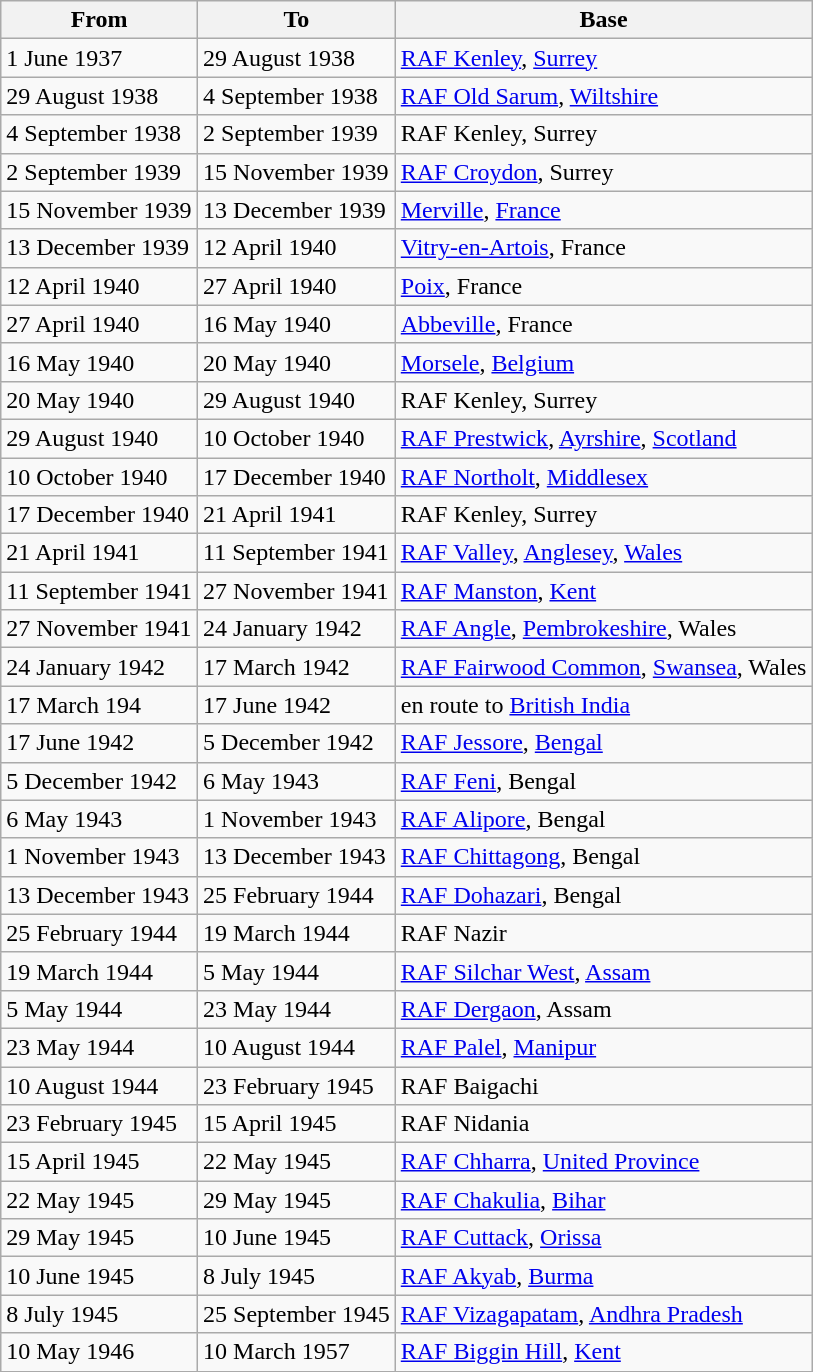<table class="wikitable">
<tr>
<th>From</th>
<th>To</th>
<th>Base</th>
</tr>
<tr>
<td>1 June 1937</td>
<td>29 August 1938</td>
<td><a href='#'>RAF Kenley</a>, <a href='#'>Surrey</a></td>
</tr>
<tr>
<td>29 August 1938</td>
<td>4 September 1938</td>
<td><a href='#'>RAF Old Sarum</a>, <a href='#'>Wiltshire</a></td>
</tr>
<tr>
<td>4 September 1938</td>
<td>2 September 1939</td>
<td>RAF Kenley, Surrey</td>
</tr>
<tr>
<td>2 September 1939</td>
<td>15 November 1939</td>
<td><a href='#'>RAF Croydon</a>, Surrey</td>
</tr>
<tr>
<td>15 November 1939</td>
<td>13 December 1939</td>
<td><a href='#'>Merville</a>, <a href='#'>France</a></td>
</tr>
<tr>
<td>13 December 1939</td>
<td>12 April 1940</td>
<td><a href='#'>Vitry-en-Artois</a>, France</td>
</tr>
<tr>
<td>12 April 1940</td>
<td>27 April 1940</td>
<td><a href='#'>Poix</a>, France</td>
</tr>
<tr>
<td>27 April 1940</td>
<td>16 May 1940</td>
<td><a href='#'>Abbeville</a>, France</td>
</tr>
<tr>
<td>16 May 1940</td>
<td>20 May 1940</td>
<td><a href='#'>Morsele</a>, <a href='#'>Belgium</a></td>
</tr>
<tr>
<td>20 May 1940</td>
<td>29 August 1940</td>
<td>RAF Kenley, Surrey</td>
</tr>
<tr>
<td>29 August 1940</td>
<td>10 October 1940</td>
<td><a href='#'>RAF Prestwick</a>, <a href='#'>Ayrshire</a>, <a href='#'>Scotland</a></td>
</tr>
<tr>
<td>10 October 1940</td>
<td>17 December 1940</td>
<td><a href='#'>RAF Northolt</a>, <a href='#'>Middlesex</a></td>
</tr>
<tr>
<td>17 December 1940</td>
<td>21 April 1941</td>
<td>RAF Kenley, Surrey</td>
</tr>
<tr>
<td>21 April 1941</td>
<td>11 September 1941</td>
<td><a href='#'>RAF Valley</a>, <a href='#'>Anglesey</a>, <a href='#'>Wales</a></td>
</tr>
<tr>
<td>11 September 1941</td>
<td>27 November 1941</td>
<td><a href='#'>RAF Manston</a>, <a href='#'>Kent</a></td>
</tr>
<tr>
<td>27 November 1941</td>
<td>24 January 1942</td>
<td><a href='#'>RAF Angle</a>, <a href='#'>Pembrokeshire</a>, Wales</td>
</tr>
<tr>
<td>24 January 1942</td>
<td>17 March 1942</td>
<td><a href='#'>RAF Fairwood Common</a>, <a href='#'>Swansea</a>, Wales</td>
</tr>
<tr>
<td>17 March 194</td>
<td>17 June 1942</td>
<td>en route to <a href='#'>British India</a></td>
</tr>
<tr>
<td>17 June 1942</td>
<td>5 December 1942</td>
<td><a href='#'>RAF Jessore</a>, <a href='#'>Bengal</a></td>
</tr>
<tr>
<td>5 December 1942</td>
<td>6 May 1943</td>
<td><a href='#'>RAF Feni</a>, Bengal</td>
</tr>
<tr>
<td>6 May 1943</td>
<td>1 November 1943</td>
<td><a href='#'>RAF Alipore</a>, Bengal</td>
</tr>
<tr>
<td>1 November 1943</td>
<td>13 December 1943</td>
<td><a href='#'>RAF Chittagong</a>, Bengal</td>
</tr>
<tr>
<td>13 December 1943</td>
<td>25 February 1944</td>
<td><a href='#'>RAF Dohazari</a>, Bengal</td>
</tr>
<tr>
<td>25 February 1944</td>
<td>19 March 1944</td>
<td>RAF Nazir</td>
</tr>
<tr>
<td>19 March 1944</td>
<td>5 May 1944</td>
<td><a href='#'>RAF Silchar West</a>, <a href='#'>Assam</a></td>
</tr>
<tr>
<td>5 May 1944</td>
<td>23 May 1944</td>
<td><a href='#'>RAF Dergaon</a>, Assam</td>
</tr>
<tr>
<td>23 May 1944</td>
<td>10 August 1944</td>
<td><a href='#'>RAF Palel</a>, <a href='#'>Manipur</a></td>
</tr>
<tr>
<td>10 August 1944</td>
<td>23 February 1945</td>
<td>RAF Baigachi</td>
</tr>
<tr>
<td>23 February 1945</td>
<td>15 April 1945</td>
<td>RAF Nidania</td>
</tr>
<tr>
<td>15 April 1945</td>
<td>22 May 1945</td>
<td><a href='#'>RAF Chharra</a>, <a href='#'>United Province</a></td>
</tr>
<tr>
<td>22 May 1945</td>
<td>29 May 1945</td>
<td><a href='#'>RAF Chakulia</a>, <a href='#'>Bihar</a></td>
</tr>
<tr>
<td>29 May 1945</td>
<td>10 June 1945</td>
<td><a href='#'>RAF Cuttack</a>, <a href='#'>Orissa</a></td>
</tr>
<tr>
<td>10 June 1945</td>
<td>8 July 1945</td>
<td><a href='#'>RAF Akyab</a>, <a href='#'>Burma</a></td>
</tr>
<tr>
<td>8 July 1945</td>
<td>25 September 1945</td>
<td><a href='#'>RAF Vizagapatam</a>, <a href='#'>Andhra Pradesh</a></td>
</tr>
<tr>
<td>10 May 1946</td>
<td>10 March 1957</td>
<td><a href='#'>RAF Biggin Hill</a>, <a href='#'>Kent</a></td>
</tr>
</table>
